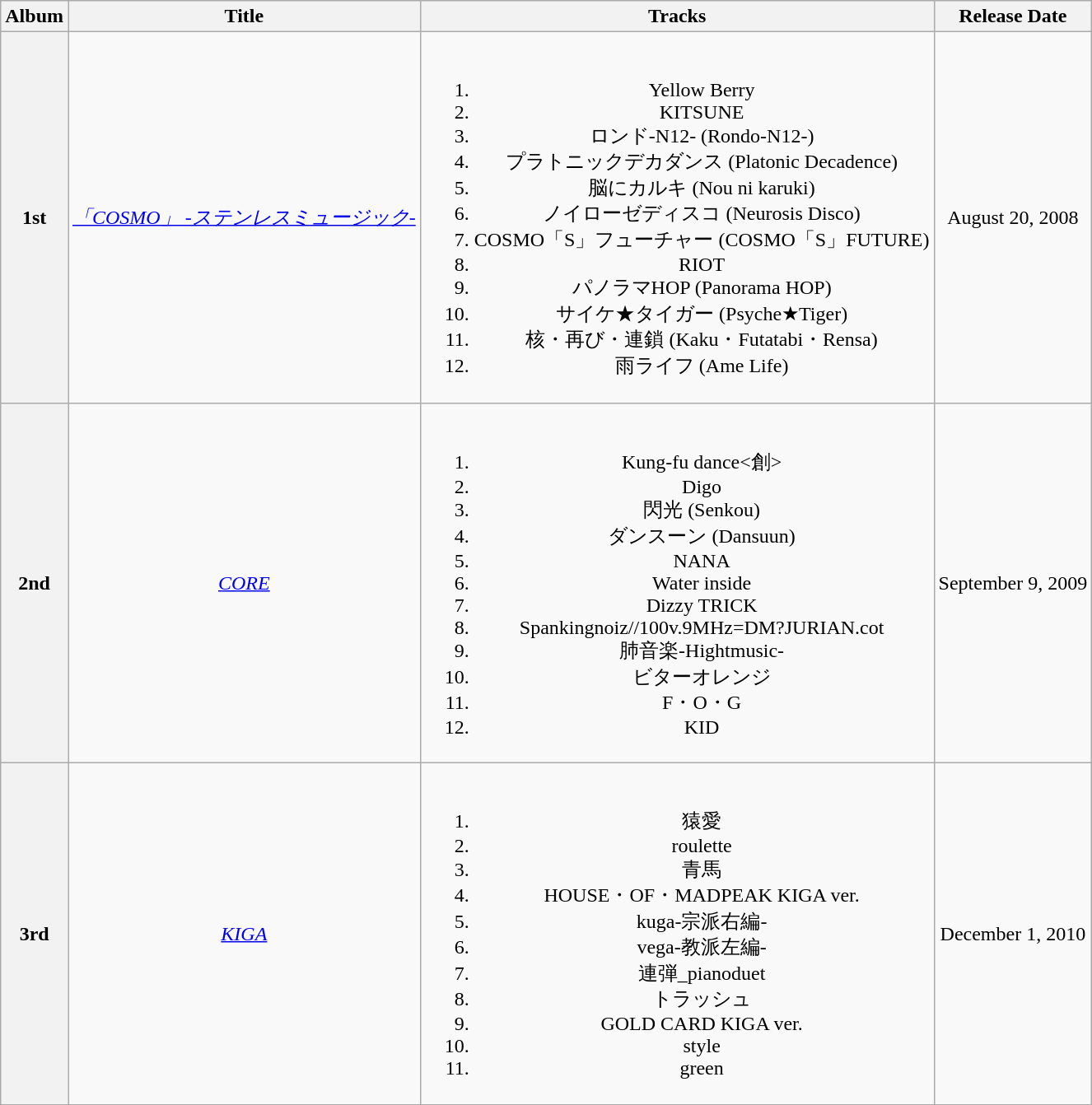<table class="wikitable" style="text-align: center">
<tr>
<th>Album</th>
<th>Title</th>
<th>Tracks</th>
<th>Release Date</th>
</tr>
<tr>
<th>1st</th>
<td><em><a href='#'>「COSMO」 -ステンレスミュージック-</a></em></td>
<td><br><ol><li>Yellow Berry</li><li>KITSUNE</li><li>ロンド-N12- (Rondo-N12-)</li><li>プラトニックデカダンス (Platonic Decadence)</li><li>脳にカルキ (Nou ni karuki)</li><li>ノイローゼディスコ (Neurosis Disco)</li><li>COSMO「S」フューチャー (COSMO「S」FUTURE)</li><li>RIOT</li><li>パノラマHOP (Panorama HOP)</li><li>サイケ★タイガー (Psyche★Tiger)</li><li>核・再び・連鎖 (Kaku・Futatabi・Rensa)</li><li>雨ライフ (Ame Life)</li></ol></td>
<td>August 20, 2008</td>
</tr>
<tr>
<th>2nd</th>
<td><em><a href='#'>CORE</a></em></td>
<td><br><ol><li>Kung-fu dance<創></li><li>Digo</li><li>閃光 (Senkou)</li><li>ダンスーン (Dansuun)</li><li>NANA</li><li>Water inside</li><li>Dizzy TRICK</li><li>Spankingnoiz//100v.9MHz=DM?JURIAN.cot</li><li>肺音楽-Hightmusic-</li><li>ビターオレンジ</li><li>F・O・G</li><li>KID</li></ol></td>
<td>September 9, 2009</td>
</tr>
<tr>
<th>3rd</th>
<td><em><a href='#'>KIGA</a></em></td>
<td><br><ol><li>猿愛</li><li>roulette</li><li>青馬</li><li>HOUSE・OF・MADPEAK KIGA ver.</li><li>kuga-宗派右編-</li><li>vega-教派左編-</li><li>連弾_pianoduet</li><li>トラッシュ</li><li>GOLD CARD KIGA ver.</li><li>style</li><li>green</li></ol></td>
<td>December 1, 2010</td>
</tr>
</table>
